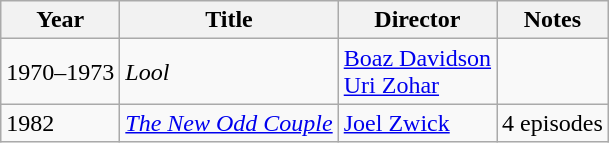<table class="wikitable">
<tr>
<th>Year</th>
<th>Title</th>
<th>Director</th>
<th>Notes</th>
</tr>
<tr>
<td>1970–1973</td>
<td><em>Lool</em></td>
<td><a href='#'>Boaz Davidson</a><br><a href='#'>Uri Zohar</a></td>
<td></td>
</tr>
<tr>
<td>1982</td>
<td><em><a href='#'>The New Odd Couple</a></em></td>
<td><a href='#'>Joel Zwick</a></td>
<td>4 episodes</td>
</tr>
</table>
